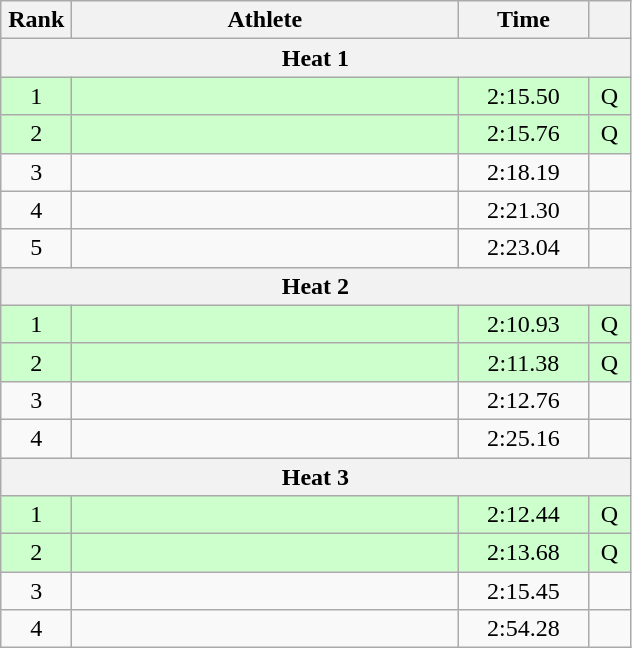<table class=wikitable style="text-align:center">
<tr>
<th width=40>Rank</th>
<th width=250>Athlete</th>
<th width=80>Time</th>
<th width=20></th>
</tr>
<tr>
<th colspan=4>Heat 1</th>
</tr>
<tr bgcolor="ccffcc">
<td>1</td>
<td align=left></td>
<td>2:15.50</td>
<td>Q</td>
</tr>
<tr bgcolor="ccffcc">
<td>2</td>
<td align=left></td>
<td>2:15.76</td>
<td>Q</td>
</tr>
<tr>
<td>3</td>
<td align=left></td>
<td>2:18.19</td>
<td></td>
</tr>
<tr>
<td>4</td>
<td align=left></td>
<td>2:21.30</td>
<td></td>
</tr>
<tr>
<td>5</td>
<td align=left></td>
<td>2:23.04</td>
<td></td>
</tr>
<tr>
<th colspan=4>Heat 2</th>
</tr>
<tr bgcolor="ccffcc">
<td>1</td>
<td align=left></td>
<td>2:10.93</td>
<td>Q</td>
</tr>
<tr bgcolor="ccffcc">
<td>2</td>
<td align=left></td>
<td>2:11.38</td>
<td>Q</td>
</tr>
<tr>
<td>3</td>
<td align=left></td>
<td>2:12.76</td>
<td></td>
</tr>
<tr>
<td>4</td>
<td align=left></td>
<td>2:25.16</td>
<td></td>
</tr>
<tr>
<th colspan=4>Heat 3</th>
</tr>
<tr bgcolor="ccffcc">
<td>1</td>
<td align=left></td>
<td>2:12.44</td>
<td>Q</td>
</tr>
<tr bgcolor="ccffcc">
<td>2</td>
<td align=left></td>
<td>2:13.68</td>
<td>Q</td>
</tr>
<tr>
<td>3</td>
<td align=left></td>
<td>2:15.45</td>
<td></td>
</tr>
<tr>
<td>4</td>
<td align=left></td>
<td>2:54.28</td>
<td></td>
</tr>
</table>
